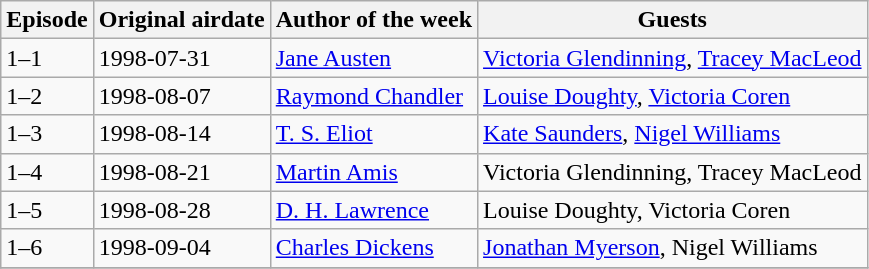<table class="wikitable">
<tr>
<th>Episode</th>
<th>Original airdate</th>
<th>Author of the week</th>
<th>Guests</th>
</tr>
<tr>
<td>1–1</td>
<td>1998-07-31</td>
<td><a href='#'>Jane Austen</a></td>
<td><a href='#'>Victoria Glendinning</a>, <a href='#'>Tracey MacLeod</a></td>
</tr>
<tr>
<td>1–2</td>
<td>1998-08-07</td>
<td><a href='#'>Raymond Chandler</a></td>
<td><a href='#'>Louise Doughty</a>, <a href='#'>Victoria Coren</a></td>
</tr>
<tr>
<td>1–3</td>
<td>1998-08-14</td>
<td><a href='#'>T. S. Eliot</a></td>
<td><a href='#'>Kate Saunders</a>, <a href='#'>Nigel Williams</a></td>
</tr>
<tr>
<td>1–4</td>
<td>1998-08-21</td>
<td><a href='#'>Martin Amis</a></td>
<td>Victoria Glendinning, Tracey MacLeod</td>
</tr>
<tr>
<td>1–5</td>
<td>1998-08-28</td>
<td><a href='#'>D. H. Lawrence</a></td>
<td>Louise Doughty, Victoria Coren</td>
</tr>
<tr>
<td>1–6</td>
<td>1998-09-04</td>
<td><a href='#'>Charles Dickens</a></td>
<td><a href='#'>Jonathan Myerson</a>, Nigel Williams</td>
</tr>
<tr>
</tr>
</table>
